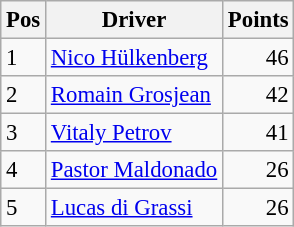<table class="wikitable" style="font-size: 95%;">
<tr>
<th>Pos</th>
<th>Driver</th>
<th>Points</th>
</tr>
<tr>
<td>1</td>
<td> <a href='#'>Nico Hülkenberg</a></td>
<td align="right">46</td>
</tr>
<tr>
<td>2</td>
<td> <a href='#'>Romain Grosjean</a></td>
<td align="right">42</td>
</tr>
<tr>
<td>3</td>
<td> <a href='#'>Vitaly Petrov</a></td>
<td align="right">41</td>
</tr>
<tr>
<td>4</td>
<td> <a href='#'>Pastor Maldonado</a></td>
<td align="right">26</td>
</tr>
<tr>
<td>5</td>
<td> <a href='#'>Lucas di Grassi</a></td>
<td align="right">26</td>
</tr>
</table>
